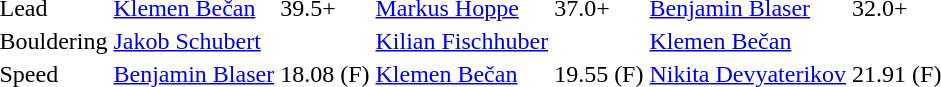<table>
<tr>
<td>Lead</td>
<td><a href='#'>Klemen Bečan</a><br></td>
<td>39.5+</td>
<td><a href='#'>Markus Hoppe</a><br></td>
<td>37.0+</td>
<td><a href='#'>Benjamin Blaser</a><br></td>
<td>32.0+</td>
</tr>
<tr>
<td>Bouldering</td>
<td><a href='#'>Jakob Schubert</a><br></td>
<td></td>
<td><a href='#'>Kilian Fischhuber</a><br></td>
<td></td>
<td><a href='#'>Klemen Bečan</a><br></td>
<td></td>
</tr>
<tr>
<td>Speed</td>
<td><a href='#'>Benjamin Blaser</a><br></td>
<td>18.08 (F)</td>
<td><a href='#'>Klemen Bečan</a><br></td>
<td>19.55 (F)</td>
<td><a href='#'>Nikita Devyaterikov</a><br></td>
<td>21.91 (F)</td>
</tr>
</table>
